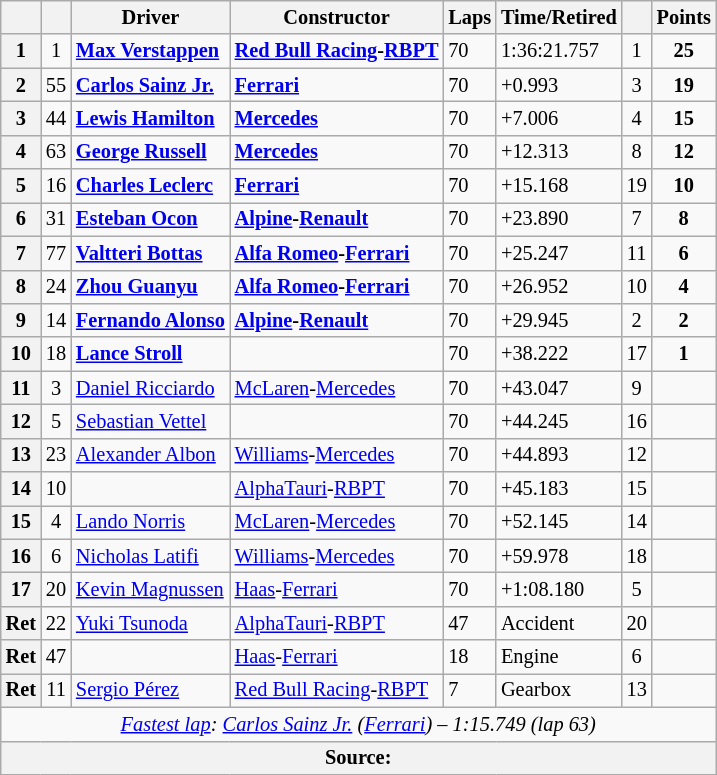<table class="wikitable sortable" style="font-size: 85%;">
<tr>
<th scope="col"></th>
<th scope="col"></th>
<th scope="col">Driver</th>
<th scope="col">Constructor</th>
<th class="unsortable" scope="col">Laps</th>
<th class="unsortable" scope="col">Time/Retired</th>
<th scope="col"></th>
<th scope="col">Points</th>
</tr>
<tr>
<th>1</th>
<td align="center">1</td>
<td data-sort-value="ver"> <strong><a href='#'>Max Verstappen</a></strong></td>
<td><strong><a href='#'>Red Bull Racing</a>-<a href='#'>RBPT</a></strong></td>
<td>70</td>
<td>1:36:21.757</td>
<td align="center">1</td>
<td align="center"><strong>25</strong></td>
</tr>
<tr>
<th>2</th>
<td align="center">55</td>
<td data-sort-value="sai"> <strong><a href='#'>Carlos Sainz Jr.</a></strong></td>
<td><strong><a href='#'>Ferrari</a></strong></td>
<td>70</td>
<td>+0.993</td>
<td align="center">3</td>
<td align="center"><strong>19</strong></td>
</tr>
<tr>
<th>3</th>
<td align="center">44</td>
<td data-sort-value="ham"> <strong><a href='#'>Lewis Hamilton</a></strong></td>
<td><strong><a href='#'>Mercedes</a></strong></td>
<td>70</td>
<td>+7.006</td>
<td align="center">4</td>
<td align="center"><strong>15</strong></td>
</tr>
<tr>
<th>4</th>
<td align="center">63</td>
<td data-sort-value="rus"> <strong><a href='#'>George Russell</a></strong></td>
<td><strong><a href='#'>Mercedes</a></strong></td>
<td>70</td>
<td>+12.313</td>
<td align="center">8</td>
<td align="center"><strong>12</strong></td>
</tr>
<tr>
<th>5</th>
<td align="center">16</td>
<td data-sort-value="lec"> <strong><a href='#'>Charles Leclerc</a></strong></td>
<td><strong><a href='#'>Ferrari</a></strong></td>
<td>70</td>
<td>+15.168</td>
<td align="center">19</td>
<td align="center"><strong>10</strong></td>
</tr>
<tr>
<th>6</th>
<td style="text-align:center">31</td>
<td data-sort-value="oco"> <strong><a href='#'>Esteban Ocon</a></strong></td>
<td><strong><a href='#'>Alpine</a>-<a href='#'>Renault</a></strong></td>
<td>70</td>
<td>+23.890</td>
<td align="center">7</td>
<td align="center"><strong>8</strong></td>
</tr>
<tr>
<th>7</th>
<td align="center">77</td>
<td data-sort-value="bot"> <strong><a href='#'>Valtteri Bottas</a></strong></td>
<td><strong><a href='#'>Alfa Romeo</a>-<a href='#'>Ferrari</a></strong></td>
<td>70</td>
<td>+25.247</td>
<td align="center">11</td>
<td align="center"><strong>6</strong></td>
</tr>
<tr>
<th>8</th>
<td align="center">24</td>
<td data-sort-value="zho"> <strong><a href='#'>Zhou Guanyu</a></strong></td>
<td><strong><a href='#'>Alfa Romeo</a>-<a href='#'>Ferrari</a></strong></td>
<td>70</td>
<td>+26.952</td>
<td align="center">10</td>
<td align="center"><strong>4</strong></td>
</tr>
<tr>
<th>9</th>
<td align="center">14</td>
<td data-sort-value="alo"> <strong><a href='#'>Fernando Alonso</a></strong></td>
<td><strong><a href='#'>Alpine</a>-<a href='#'>Renault</a></strong></td>
<td>70</td>
<td>+29.945</td>
<td align="center">2</td>
<td align="center"><strong>2</strong></td>
</tr>
<tr>
<th>10</th>
<td align="center">18</td>
<td data-sort-value="str"> <strong><a href='#'>Lance Stroll</a></strong></td>
<td></td>
<td>70</td>
<td>+38.222</td>
<td align="center">17</td>
<td align="center"><strong>1</strong></td>
</tr>
<tr>
<th>11</th>
<td align="center">3</td>
<td data-sort-value="ric"> <a href='#'>Daniel Ricciardo</a></td>
<td><a href='#'>McLaren</a>-<a href='#'>Mercedes</a></td>
<td>70</td>
<td>+43.047</td>
<td align="center">9</td>
<td></td>
</tr>
<tr>
<th>12</th>
<td style="text-align:center">5</td>
<td data-sort-value="vet"> <a href='#'>Sebastian Vettel</a></td>
<td></td>
<td>70</td>
<td>+44.245</td>
<td style="text-align:center">16</td>
<td></td>
</tr>
<tr>
<th>13</th>
<td align="center">23</td>
<td data-sort-value="alb"> <a href='#'>Alexander Albon</a></td>
<td><a href='#'>Williams</a>-<a href='#'>Mercedes</a></td>
<td>70</td>
<td>+44.893</td>
<td align="center">12</td>
<td></td>
</tr>
<tr>
<th>14</th>
<td style="text-align:center">10</td>
<td data-sort-value="gas"></td>
<td><a href='#'>AlphaTauri</a>-<a href='#'>RBPT</a></td>
<td>70</td>
<td>+45.183</td>
<td align="center">15</td>
<td></td>
</tr>
<tr>
<th>15</th>
<td align="center">4</td>
<td data-sort-value="nor"> <a href='#'>Lando Norris</a></td>
<td><a href='#'>McLaren</a>-<a href='#'>Mercedes</a></td>
<td>70</td>
<td>+52.145</td>
<td align="center">14</td>
<td></td>
</tr>
<tr>
<th>16</th>
<td align="center">6</td>
<td data-sort-value="lat"> <a href='#'>Nicholas Latifi</a></td>
<td><a href='#'>Williams</a>-<a href='#'>Mercedes</a></td>
<td>70</td>
<td>+59.978</td>
<td align="center">18</td>
<td></td>
</tr>
<tr>
<th>17</th>
<td align="center">20</td>
<td data-sort-value="mag"> <a href='#'>Kevin Magnussen</a></td>
<td><a href='#'>Haas</a>-<a href='#'>Ferrari</a></td>
<td>70</td>
<td>+1:08.180</td>
<td align="center">5</td>
<td></td>
</tr>
<tr>
<th data-sort-value="18">Ret</th>
<td align="center">22</td>
<td data-sort-value="tsu"> <a href='#'>Yuki Tsunoda</a></td>
<td><a href='#'>AlphaTauri</a>-<a href='#'>RBPT</a></td>
<td>47</td>
<td>Accident</td>
<td align="center">20</td>
<td></td>
</tr>
<tr>
<th data-sort-value="19">Ret</th>
<td align="center">47</td>
<td data-sort-value="msc"></td>
<td><a href='#'>Haas</a>-<a href='#'>Ferrari</a></td>
<td>18</td>
<td>Engine</td>
<td align="center">6</td>
<td></td>
</tr>
<tr>
<th data-sort-value="20">Ret</th>
<td align="center">11</td>
<td data-sort-value="per"> <a href='#'>Sergio Pérez</a></td>
<td><a href='#'>Red Bull Racing</a>-<a href='#'>RBPT</a></td>
<td>7</td>
<td>Gearbox</td>
<td align="center">13</td>
<td></td>
</tr>
<tr class="sortbottom">
<td colspan="8" align="center"><em><a href='#'>Fastest lap</a>:</em>  <em><a href='#'>Carlos Sainz Jr.</a> (<a href='#'>Ferrari</a>) – 1:15.749 (lap 63)</em></td>
</tr>
<tr>
<th colspan="8">Source:</th>
</tr>
</table>
